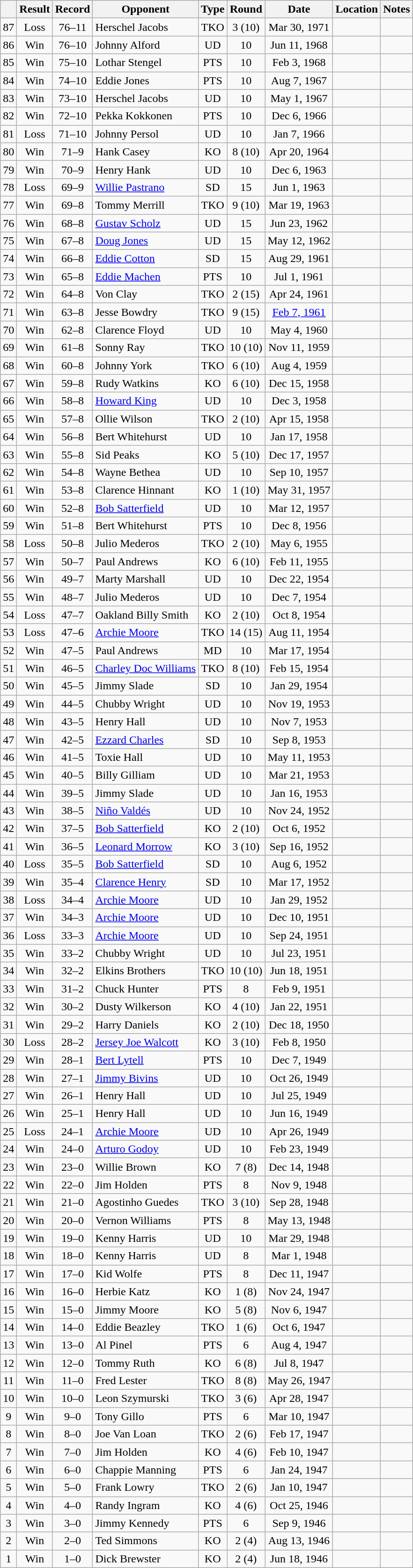<table class="wikitable mw-collapsible" style="text-align:center">
<tr>
<th></th>
<th>Result</th>
<th>Record</th>
<th>Opponent</th>
<th>Type</th>
<th>Round</th>
<th>Date</th>
<th>Location</th>
<th>Notes</th>
</tr>
<tr>
<td>87</td>
<td>Loss</td>
<td>76–11</td>
<td align=left>Herschel Jacobs</td>
<td>TKO</td>
<td>3 (10)</td>
<td>Mar 30, 1971</td>
<td style="text-align:left;"></td>
<td></td>
</tr>
<tr>
<td>86</td>
<td>Win</td>
<td>76–10</td>
<td align=left>Johnny Alford</td>
<td>UD</td>
<td>10</td>
<td>Jun 11, 1968</td>
<td style="text-align:left;"></td>
<td align=left></td>
</tr>
<tr>
<td>85</td>
<td>Win</td>
<td>75–10</td>
<td align=left>Lothar Stengel</td>
<td>PTS</td>
<td>10</td>
<td>Feb 3, 1968</td>
<td style="text-align:left;"></td>
<td></td>
</tr>
<tr>
<td>84</td>
<td>Win</td>
<td>74–10</td>
<td align=left>Eddie Jones</td>
<td>PTS</td>
<td>10</td>
<td>Aug 7, 1967</td>
<td style="text-align:left;"></td>
<td align=left></td>
</tr>
<tr>
<td>83</td>
<td>Win</td>
<td>73–10</td>
<td align=left>Herschel Jacobs</td>
<td>UD</td>
<td>10</td>
<td>May 1, 1967</td>
<td style="text-align:left;"></td>
<td></td>
</tr>
<tr>
<td>82</td>
<td>Win</td>
<td>72–10</td>
<td align=left>Pekka Kokkonen</td>
<td>PTS</td>
<td>10</td>
<td>Dec 6, 1966</td>
<td style="text-align:left;"></td>
<td align=left></td>
</tr>
<tr>
<td>81</td>
<td>Loss</td>
<td>71–10</td>
<td align=left>Johnny Persol</td>
<td>UD</td>
<td>10</td>
<td>Jan 7, 1966</td>
<td style="text-align:left;"></td>
<td></td>
</tr>
<tr>
<td>80</td>
<td>Win</td>
<td>71–9</td>
<td align=left>Hank Casey</td>
<td>KO</td>
<td>8 (10)</td>
<td>Apr 20, 1964</td>
<td style="text-align:left;"></td>
<td></td>
</tr>
<tr>
<td>79</td>
<td>Win</td>
<td>70–9</td>
<td align=left>Henry Hank</td>
<td>UD</td>
<td>10</td>
<td>Dec 6, 1963</td>
<td style="text-align:left;"></td>
<td></td>
</tr>
<tr>
<td>78</td>
<td>Loss</td>
<td>69–9</td>
<td align=left><a href='#'>Willie Pastrano</a></td>
<td>SD</td>
<td>15</td>
<td>Jun 1, 1963</td>
<td style="text-align:left;"></td>
<td style="text-align:left;"></td>
</tr>
<tr>
<td>77</td>
<td>Win</td>
<td>69–8</td>
<td align=left>Tommy Merrill</td>
<td>TKO</td>
<td>9 (10)</td>
<td>Mar 19, 1963</td>
<td style="text-align:left;"></td>
<td align=left></td>
</tr>
<tr>
<td>76</td>
<td>Win</td>
<td>68–8</td>
<td align=left><a href='#'>Gustav Scholz</a></td>
<td>UD</td>
<td>15</td>
<td>Jun 23, 1962</td>
<td style="text-align:left;"></td>
<td style="text-align:left;"></td>
</tr>
<tr>
<td>75</td>
<td>Win</td>
<td>67–8</td>
<td align=left><a href='#'>Doug Jones</a></td>
<td>UD</td>
<td>15</td>
<td>May 12, 1962</td>
<td style="text-align:left;"></td>
<td style="text-align:left;"></td>
</tr>
<tr>
<td>74</td>
<td>Win</td>
<td>66–8</td>
<td align=left><a href='#'>Eddie Cotton</a></td>
<td>SD</td>
<td>15</td>
<td>Aug 29, 1961</td>
<td style="text-align:left;"></td>
<td align=left></td>
</tr>
<tr>
<td>73</td>
<td>Win</td>
<td>65–8</td>
<td align=left><a href='#'>Eddie Machen</a></td>
<td>PTS</td>
<td>10</td>
<td>Jul 1, 1961</td>
<td style="text-align:left;"></td>
<td></td>
</tr>
<tr>
<td>72</td>
<td>Win</td>
<td>64–8</td>
<td align=left>Von Clay</td>
<td>TKO</td>
<td>2 (15)</td>
<td>Apr 24, 1961</td>
<td style="text-align:left;"></td>
<td align=left></td>
</tr>
<tr>
<td>71</td>
<td>Win</td>
<td>63–8</td>
<td align=left>Jesse Bowdry</td>
<td>TKO</td>
<td>9 (15)</td>
<td><a href='#'>Feb 7, 1961</a></td>
<td style="text-align:left;"></td>
<td align=left></td>
</tr>
<tr>
<td>70</td>
<td>Win</td>
<td>62–8</td>
<td align=left>Clarence Floyd</td>
<td>UD</td>
<td>10</td>
<td>May 4, 1960</td>
<td style="text-align:left;"></td>
<td></td>
</tr>
<tr>
<td>69</td>
<td>Win</td>
<td>61–8</td>
<td align=left>Sonny Ray</td>
<td>TKO</td>
<td>10 (10)</td>
<td>Nov 11, 1959</td>
<td style="text-align:left;"></td>
<td></td>
</tr>
<tr>
<td>68</td>
<td>Win</td>
<td>60–8</td>
<td align=left>Johnny York</td>
<td>TKO</td>
<td>6 (10)</td>
<td>Aug 4, 1959</td>
<td style="text-align:left;"></td>
<td></td>
</tr>
<tr>
<td>67</td>
<td>Win</td>
<td>59–8</td>
<td align=left>Rudy Watkins</td>
<td>KO</td>
<td>6 (10)</td>
<td>Dec 15, 1958</td>
<td style="text-align:left;"></td>
<td></td>
</tr>
<tr>
<td>66</td>
<td>Win</td>
<td>58–8</td>
<td align=left><a href='#'>Howard King</a></td>
<td>UD</td>
<td>10</td>
<td>Dec 3, 1958</td>
<td style="text-align:left;"></td>
<td></td>
</tr>
<tr>
<td>65</td>
<td>Win</td>
<td>57–8</td>
<td align=left>Ollie Wilson</td>
<td>TKO</td>
<td>2 (10)</td>
<td>Apr 15, 1958</td>
<td style="text-align:left;"></td>
<td align=left></td>
</tr>
<tr>
<td>64</td>
<td>Win</td>
<td>56–8</td>
<td align=left>Bert Whitehurst</td>
<td>UD</td>
<td>10</td>
<td>Jan 17, 1958</td>
<td style="text-align:left;"></td>
<td></td>
</tr>
<tr>
<td>63</td>
<td>Win</td>
<td>55–8</td>
<td align=left>Sid Peaks</td>
<td>KO</td>
<td>5 (10)</td>
<td>Dec 17, 1957</td>
<td style="text-align:left;"></td>
<td align=left></td>
</tr>
<tr>
<td>62</td>
<td>Win</td>
<td>54–8</td>
<td align=left>Wayne Bethea</td>
<td>UD</td>
<td>10</td>
<td>Sep 10, 1957</td>
<td style="text-align:left;"></td>
<td align=left></td>
</tr>
<tr>
<td>61</td>
<td>Win</td>
<td>53–8</td>
<td align=left>Clarence Hinnant</td>
<td>KO</td>
<td>1 (10)</td>
<td>May 31, 1957</td>
<td style="text-align:left;"></td>
<td></td>
</tr>
<tr>
<td>60</td>
<td>Win</td>
<td>52–8</td>
<td align=left><a href='#'>Bob Satterfield</a></td>
<td>UD</td>
<td>10</td>
<td>Mar 12, 1957</td>
<td style="text-align:left;"></td>
<td></td>
</tr>
<tr>
<td>59</td>
<td>Win</td>
<td>51–8</td>
<td align=left>Bert Whitehurst</td>
<td>PTS</td>
<td>10</td>
<td>Dec 8, 1956</td>
<td style="text-align:left;"></td>
<td align=left></td>
</tr>
<tr>
<td>58</td>
<td>Loss</td>
<td>50–8</td>
<td align=left>Julio Mederos</td>
<td>TKO</td>
<td>2 (10)</td>
<td>May 6, 1955</td>
<td style="text-align:left;"></td>
<td style="text-align:left;"></td>
</tr>
<tr>
<td>57</td>
<td>Win</td>
<td>50–7</td>
<td align=left>Paul Andrews</td>
<td>KO</td>
<td>6 (10)</td>
<td>Feb 11, 1955</td>
<td style="text-align:left;"></td>
<td></td>
</tr>
<tr>
<td>56</td>
<td>Win</td>
<td>49–7</td>
<td align=left>Marty Marshall</td>
<td>UD</td>
<td>10</td>
<td>Dec 22, 1954</td>
<td style="text-align:left;"></td>
<td></td>
</tr>
<tr>
<td>55</td>
<td>Win</td>
<td>48–7</td>
<td align=left>Julio Mederos</td>
<td>UD</td>
<td>10</td>
<td>Dec 7, 1954</td>
<td style="text-align:left;"></td>
<td></td>
</tr>
<tr>
<td>54</td>
<td>Loss</td>
<td>47–7</td>
<td align=left>Oakland Billy Smith</td>
<td>KO</td>
<td>2 (10)</td>
<td>Oct 8, 1954</td>
<td style="text-align:left;"></td>
<td></td>
</tr>
<tr>
<td>53</td>
<td>Loss</td>
<td>47–6</td>
<td align=left><a href='#'>Archie Moore</a></td>
<td>TKO</td>
<td>14 (15)</td>
<td>Aug 11, 1954</td>
<td style="text-align:left;"></td>
<td align=left></td>
</tr>
<tr>
<td>52</td>
<td>Win</td>
<td>47–5</td>
<td align=left>Paul Andrews</td>
<td>MD</td>
<td>10</td>
<td>Mar 17, 1954</td>
<td style="text-align:left;"></td>
<td></td>
</tr>
<tr>
<td>51</td>
<td>Win</td>
<td>46–5</td>
<td align=left><a href='#'>Charley Doc Williams</a></td>
<td>TKO</td>
<td>8 (10)</td>
<td>Feb 15, 1954</td>
<td style="text-align:left;"></td>
<td align=left></td>
</tr>
<tr>
<td>50</td>
<td>Win</td>
<td>45–5</td>
<td align=left>Jimmy  Slade</td>
<td>SD</td>
<td>10</td>
<td>Jan 29, 1954</td>
<td style="text-align:left;"></td>
<td></td>
</tr>
<tr>
<td>49</td>
<td>Win</td>
<td>44–5</td>
<td align=left>Chubby Wright</td>
<td>UD</td>
<td>10</td>
<td>Nov 19, 1953</td>
<td style="text-align:left;"></td>
<td></td>
</tr>
<tr>
<td>48</td>
<td>Win</td>
<td>43–5</td>
<td align=left>Henry Hall</td>
<td>UD</td>
<td>10</td>
<td>Nov 7, 1953</td>
<td style="text-align:left;"></td>
<td></td>
</tr>
<tr>
<td>47</td>
<td>Win</td>
<td>42–5</td>
<td align=left><a href='#'>Ezzard Charles</a></td>
<td>SD</td>
<td>10</td>
<td>Sep 8, 1953</td>
<td style="text-align:left;"></td>
<td></td>
</tr>
<tr>
<td>46</td>
<td>Win</td>
<td>41–5</td>
<td align=left>Toxie Hall</td>
<td>UD</td>
<td>10</td>
<td>May 11, 1953</td>
<td style="text-align:left;"></td>
<td align=left></td>
</tr>
<tr>
<td>45</td>
<td>Win</td>
<td>40–5</td>
<td align=left>Billy Gilliam</td>
<td>UD</td>
<td>10</td>
<td>Mar 21, 1953</td>
<td style="text-align:left;"></td>
<td align=left></td>
</tr>
<tr>
<td>44</td>
<td>Win</td>
<td>39–5</td>
<td align=left>Jimmy Slade</td>
<td>UD</td>
<td>10</td>
<td>Jan 16, 1953</td>
<td style="text-align:left;"></td>
<td></td>
</tr>
<tr>
<td>43</td>
<td>Win</td>
<td>38–5</td>
<td align=left><a href='#'>Niño Valdés</a></td>
<td>UD</td>
<td>10</td>
<td>Nov 24, 1952</td>
<td style="text-align:left;"></td>
<td></td>
</tr>
<tr>
<td>42</td>
<td>Win</td>
<td>37–5</td>
<td align=left><a href='#'>Bob Satterfield</a></td>
<td>KO</td>
<td>2 (10)</td>
<td>Oct 6, 1952</td>
<td style="text-align:left;"></td>
<td></td>
</tr>
<tr>
<td>41</td>
<td>Win</td>
<td>36–5</td>
<td align=left><a href='#'>Leonard Morrow</a></td>
<td>KO</td>
<td>3 (10)</td>
<td>Sep 16, 1952</td>
<td style="text-align:left;"></td>
<td></td>
</tr>
<tr>
<td>40</td>
<td>Loss</td>
<td>35–5</td>
<td align=left><a href='#'>Bob Satterfield</a></td>
<td>SD</td>
<td>10</td>
<td>Aug 6, 1952</td>
<td style="text-align:left;"></td>
<td></td>
</tr>
<tr>
<td>39</td>
<td>Win</td>
<td>35–4</td>
<td align=left><a href='#'>Clarence Henry</a></td>
<td>SD</td>
<td>10</td>
<td>Mar 17, 1952</td>
<td style="text-align:left;"></td>
<td align=left></td>
</tr>
<tr>
<td>38</td>
<td>Loss</td>
<td>34–4</td>
<td align=left><a href='#'>Archie Moore</a></td>
<td>UD</td>
<td>10</td>
<td>Jan 29, 1952</td>
<td style="text-align:left;"></td>
<td></td>
</tr>
<tr>
<td>37</td>
<td>Win</td>
<td>34–3</td>
<td align=left><a href='#'>Archie Moore</a></td>
<td>UD</td>
<td>10</td>
<td>Dec 10, 1951</td>
<td style="text-align:left;"></td>
<td></td>
</tr>
<tr>
<td>36</td>
<td>Loss</td>
<td>33–3</td>
<td align=left><a href='#'>Archie Moore</a></td>
<td>UD</td>
<td>10</td>
<td>Sep 24, 1951</td>
<td style="text-align:left;"></td>
<td></td>
</tr>
<tr>
<td>35</td>
<td>Win</td>
<td>33–2</td>
<td align=left>Chubby Wright</td>
<td>UD</td>
<td>10</td>
<td>Jul 23, 1951</td>
<td style="text-align:left;"></td>
<td align=left></td>
</tr>
<tr>
<td>34</td>
<td>Win</td>
<td>32–2</td>
<td align=left>Elkins Brothers</td>
<td>TKO</td>
<td>10 (10)</td>
<td>Jun 18, 1951</td>
<td style="text-align:left;"></td>
<td></td>
</tr>
<tr>
<td>33</td>
<td>Win</td>
<td>31–2</td>
<td align=left>Chuck Hunter</td>
<td>PTS</td>
<td>8</td>
<td>Feb 9, 1951</td>
<td style="text-align:left;"></td>
<td align=left></td>
</tr>
<tr>
<td>32</td>
<td>Win</td>
<td>30–2</td>
<td align=left>Dusty Wilkerson</td>
<td>KO</td>
<td>4 (10)</td>
<td>Jan 22, 1951</td>
<td style="text-align:left;"></td>
<td></td>
</tr>
<tr>
<td>31</td>
<td>Win</td>
<td>29–2</td>
<td align=left>Harry Daniels</td>
<td>KO</td>
<td>2 (10)</td>
<td>Dec 18, 1950</td>
<td style="text-align:left;"></td>
<td align=left></td>
</tr>
<tr>
<td>30</td>
<td>Loss</td>
<td>28–2</td>
<td align=left><a href='#'>Jersey Joe Walcott</a></td>
<td>KO</td>
<td>3 (10)</td>
<td>Feb 8, 1950</td>
<td style="text-align:left;"></td>
<td></td>
</tr>
<tr>
<td>29</td>
<td>Win</td>
<td>28–1</td>
<td align=left><a href='#'>Bert Lytell</a></td>
<td>PTS</td>
<td>10</td>
<td>Dec 7, 1949</td>
<td style="text-align:left;"></td>
<td align=left></td>
</tr>
<tr>
<td>28</td>
<td>Win</td>
<td>27–1</td>
<td align=left><a href='#'>Jimmy Bivins</a></td>
<td>UD</td>
<td>10</td>
<td>Oct 26, 1949</td>
<td style="text-align:left;"></td>
<td></td>
</tr>
<tr>
<td>27</td>
<td>Win</td>
<td>26–1</td>
<td align=left>Henry Hall</td>
<td>UD</td>
<td>10</td>
<td>Jul 25, 1949</td>
<td style="text-align:left;"></td>
<td></td>
</tr>
<tr>
<td>26</td>
<td>Win</td>
<td>25–1</td>
<td align=left>Henry Hall</td>
<td>UD</td>
<td>10</td>
<td>Jun 16, 1949</td>
<td style="text-align:left;"></td>
<td align=left></td>
</tr>
<tr>
<td>25</td>
<td>Loss</td>
<td>24–1</td>
<td align=left><a href='#'>Archie Moore</a></td>
<td>UD</td>
<td>10</td>
<td>Apr 26, 1949</td>
<td style="text-align:left;"></td>
<td align=left></td>
</tr>
<tr>
<td>24</td>
<td>Win</td>
<td>24–0</td>
<td align=left><a href='#'>Arturo Godoy</a></td>
<td>UD</td>
<td>10</td>
<td>Feb 23, 1949</td>
<td style="text-align:left;"></td>
<td align=left></td>
</tr>
<tr>
<td>23</td>
<td>Win</td>
<td>23–0</td>
<td align=left>Willie Brown</td>
<td>KO</td>
<td>7 (8)</td>
<td>Dec 14, 1948</td>
<td style="text-align:left;"></td>
<td align=left></td>
</tr>
<tr>
<td>22</td>
<td>Win</td>
<td>22–0</td>
<td align=left>Jim Holden</td>
<td>PTS</td>
<td>8</td>
<td>Nov 9, 1948</td>
<td style="text-align:left;"></td>
<td align=left></td>
</tr>
<tr>
<td>21</td>
<td>Win</td>
<td>21–0</td>
<td align=left>Agostinho Guedes</td>
<td>TKO</td>
<td>3 (10)</td>
<td>Sep 28, 1948</td>
<td style="text-align:left;"></td>
<td></td>
</tr>
<tr>
<td>20</td>
<td>Win</td>
<td>20–0</td>
<td align=left>Vernon Williams</td>
<td>PTS</td>
<td>8</td>
<td>May 13, 1948</td>
<td style="text-align:left;"></td>
<td align=left></td>
</tr>
<tr>
<td>19</td>
<td>Win</td>
<td>19–0</td>
<td align=left>Kenny Harris</td>
<td>UD</td>
<td>10</td>
<td>Mar 29, 1948</td>
<td style="text-align:left;"></td>
<td align=left></td>
</tr>
<tr>
<td>18</td>
<td>Win</td>
<td>18–0</td>
<td align=left>Kenny Harris</td>
<td>UD</td>
<td>8</td>
<td>Mar 1, 1948</td>
<td style="text-align:left;"></td>
<td align=left></td>
</tr>
<tr>
<td>17</td>
<td>Win</td>
<td>17–0</td>
<td align=left>Kid Wolfe</td>
<td>PTS</td>
<td>8</td>
<td>Dec 11, 1947</td>
<td style="text-align:left;"></td>
<td align=left></td>
</tr>
<tr>
<td>16</td>
<td>Win</td>
<td>16–0</td>
<td align=left>Herbie Katz</td>
<td>KO</td>
<td>1 (8)</td>
<td>Nov 24, 1947</td>
<td style="text-align:left;"></td>
<td align=left></td>
</tr>
<tr>
<td>15</td>
<td>Win</td>
<td>15–0</td>
<td align=left>Jimmy Moore</td>
<td>KO</td>
<td>5 (8)</td>
<td>Nov 6, 1947</td>
<td style="text-align:left;"></td>
<td align=left></td>
</tr>
<tr>
<td>14</td>
<td>Win</td>
<td>14–0</td>
<td align=left>Eddie Beazley</td>
<td>TKO</td>
<td>1 (6)</td>
<td>Oct 6, 1947</td>
<td style="text-align:left;"></td>
<td align=left></td>
</tr>
<tr>
<td>13</td>
<td>Win</td>
<td>13–0</td>
<td align=left>Al Pinel</td>
<td>PTS</td>
<td>6</td>
<td>Aug 4, 1947</td>
<td style="text-align:left;"></td>
<td align=left></td>
</tr>
<tr>
<td>12</td>
<td>Win</td>
<td>12–0</td>
<td align=left>Tommy Ruth</td>
<td>KO</td>
<td>6 (8)</td>
<td>Jul 8, 1947</td>
<td style="text-align:left;"></td>
<td></td>
</tr>
<tr>
<td>11</td>
<td>Win</td>
<td>11–0</td>
<td align=left>Fred Lester</td>
<td>TKO</td>
<td>8 (8)</td>
<td>May 26, 1947</td>
<td style="text-align:left;"></td>
<td></td>
</tr>
<tr>
<td>10</td>
<td>Win</td>
<td>10–0</td>
<td align=left>Leon Szymurski</td>
<td>TKO</td>
<td>3 (6)</td>
<td>Apr 28, 1947</td>
<td style="text-align:left;"></td>
<td align=left></td>
</tr>
<tr>
<td>9</td>
<td>Win</td>
<td>9–0</td>
<td align=left>Tony Gillo</td>
<td>PTS</td>
<td>6</td>
<td>Mar 10, 1947</td>
<td style="text-align:left;"></td>
<td align=left></td>
</tr>
<tr>
<td>8</td>
<td>Win</td>
<td>8–0</td>
<td align=left>Joe Van Loan</td>
<td>TKO</td>
<td>2 (6)</td>
<td>Feb 17, 1947</td>
<td style="text-align:left;"></td>
<td align=left></td>
</tr>
<tr>
<td>7</td>
<td>Win</td>
<td>7–0</td>
<td align=left>Jim Holden</td>
<td>KO</td>
<td>4 (6)</td>
<td>Feb 10, 1947</td>
<td style="text-align:left;"></td>
<td align=left></td>
</tr>
<tr>
<td>6</td>
<td>Win</td>
<td>6–0</td>
<td align=left>Chappie Manning</td>
<td>PTS</td>
<td>6</td>
<td>Jan 24, 1947</td>
<td style="text-align:left;"></td>
<td align=left></td>
</tr>
<tr>
<td>5</td>
<td>Win</td>
<td>5–0</td>
<td align=left>Frank Lowry</td>
<td>TKO</td>
<td>2 (6)</td>
<td>Jan 10, 1947</td>
<td style="text-align:left;"></td>
<td align=left></td>
</tr>
<tr>
<td>4</td>
<td>Win</td>
<td>4–0</td>
<td align=left>Randy Ingram</td>
<td>KO</td>
<td>4 (6)</td>
<td>Oct 25, 1946</td>
<td style="text-align:left;"></td>
<td align=left></td>
</tr>
<tr>
<td>3</td>
<td>Win</td>
<td>3–0</td>
<td align=left>Jimmy Kennedy</td>
<td>PTS</td>
<td>6</td>
<td>Sep 9, 1946</td>
<td style="text-align:left;"></td>
<td align=left></td>
</tr>
<tr>
<td>2</td>
<td>Win</td>
<td>2–0</td>
<td align=left>Ted Simmons</td>
<td>KO</td>
<td>2 (4)</td>
<td>Aug 13, 1946</td>
<td style="text-align:left;"></td>
<td align=left></td>
</tr>
<tr>
<td>1</td>
<td>Win</td>
<td>1–0</td>
<td align=left>Dick Brewster</td>
<td>KO</td>
<td>2 (4)</td>
<td>Jun 18, 1946</td>
<td style="text-align:left;"></td>
<td align=left></td>
</tr>
</table>
